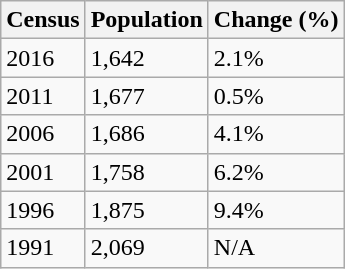<table class="wikitable">
<tr>
<th>Census</th>
<th>Population</th>
<th>Change (%)</th>
</tr>
<tr>
<td>2016</td>
<td>1,642</td>
<td> 2.1%</td>
</tr>
<tr>
<td>2011</td>
<td>1,677</td>
<td> 0.5%</td>
</tr>
<tr>
<td>2006</td>
<td>1,686</td>
<td> 4.1%</td>
</tr>
<tr>
<td>2001</td>
<td>1,758</td>
<td> 6.2%</td>
</tr>
<tr>
<td>1996</td>
<td>1,875</td>
<td> 9.4%</td>
</tr>
<tr>
<td>1991</td>
<td>2,069</td>
<td>N/A</td>
</tr>
</table>
